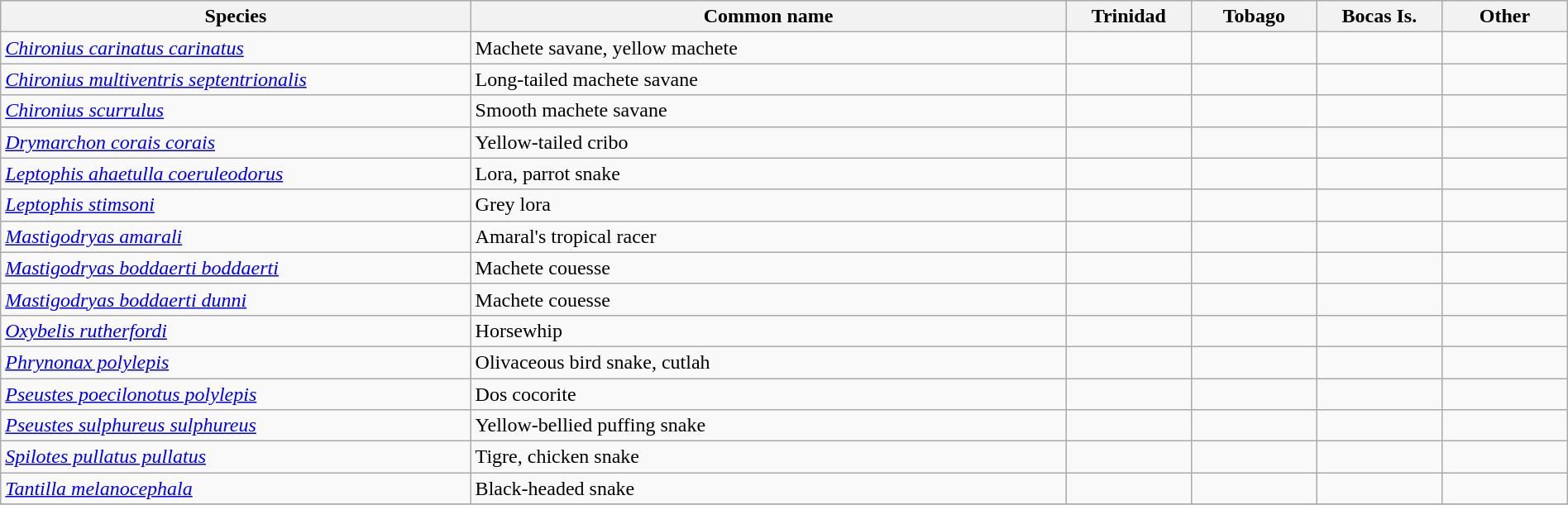<table width=100% class="wikitable">
<tr>
<th scope="col" width=30%>Species</th>
<th scope="col" width=38%>Common name</th>
<th scope="col" width=8%>Trinidad</th>
<th scope="col" width=8%>Tobago</th>
<th scope="col" width=8%>Bocas Is.</th>
<th scope="col" width=8%>Other</th>
</tr>
<tr>
<td><em><a href='#'>Chironius carinatus carinatus</a></em></td>
<td>Machete savane, yellow machete</td>
<td></td>
<td></td>
<td></td>
<td></td>
</tr>
<tr>
<td><em><a href='#'>Chironius multiventris septentrionalis</a></em></td>
<td>Long-tailed machete savane</td>
<td></td>
<td></td>
<td></td>
<td></td>
</tr>
<tr>
<td><em><a href='#'>Chironius scurrulus</a></em></td>
<td>Smooth machete savane</td>
<td></td>
<td></td>
<td></td>
<td></td>
</tr>
<tr>
<td><em><a href='#'>Drymarchon corais corais</a></em></td>
<td>Yellow-tailed cribo</td>
<td></td>
<td></td>
<td></td>
<td></td>
</tr>
<tr>
<td><em><a href='#'>Leptophis ahaetulla coeruleodorus</a></em></td>
<td>Lora, parrot snake</td>
<td></td>
<td></td>
<td></td>
<td></td>
</tr>
<tr>
<td><em><a href='#'>Leptophis stimsoni</a></em></td>
<td>Grey lora</td>
<td></td>
<td></td>
<td></td>
<td></td>
</tr>
<tr>
<td><em><a href='#'>Mastigodryas amarali</a></em></td>
<td>Amaral's tropical racer</td>
<td></td>
<td></td>
<td></td>
<td></td>
</tr>
<tr>
<td><em><a href='#'>Mastigodryas boddaerti boddaerti</a></em></td>
<td>Machete couesse</td>
<td></td>
<td></td>
<td></td>
<td></td>
</tr>
<tr>
<td><em><a href='#'>Mastigodryas boddaerti dunni</a></em></td>
<td>Machete couesse</td>
<td></td>
<td></td>
<td></td>
<td></td>
</tr>
<tr>
<td><em><a href='#'>Oxybelis rutherfordi</a></em></td>
<td>Horsewhip</td>
<td></td>
<td></td>
<td></td>
<td></td>
</tr>
<tr>
<td><em><a href='#'>Phrynonax polylepis</a></em></td>
<td>Olivaceous bird snake, cutlah</td>
<td></td>
<td></td>
<td></td>
<td></td>
</tr>
<tr>
<td><em><a href='#'>Pseustes poecilonotus polylepis</a></em></td>
<td>Dos cocorite</td>
<td></td>
<td></td>
<td></td>
<td></td>
</tr>
<tr>
<td><em><a href='#'>Pseustes sulphureus sulphureus</a></em></td>
<td>Yellow-bellied puffing snake</td>
<td></td>
<td></td>
<td></td>
<td></td>
</tr>
<tr>
<td><em><a href='#'>Spilotes pullatus pullatus</a></em></td>
<td>Tigre, chicken snake</td>
<td></td>
<td></td>
<td></td>
<td></td>
</tr>
<tr>
<td><em><a href='#'>Tantilla melanocephala</a></em></td>
<td>Black-headed snake</td>
<td></td>
<td></td>
<td></td>
<td></td>
</tr>
<tr>
</tr>
</table>
